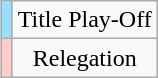<table class="wikitable" style="text-align:center;margin-left:1em;float:right">
<tr>
<td bgcolor=#97DEFF></td>
<td>Title Play-Off</td>
</tr>
<tr>
<td bgcolor=#FFCCCC></td>
<td>Relegation</td>
</tr>
</table>
